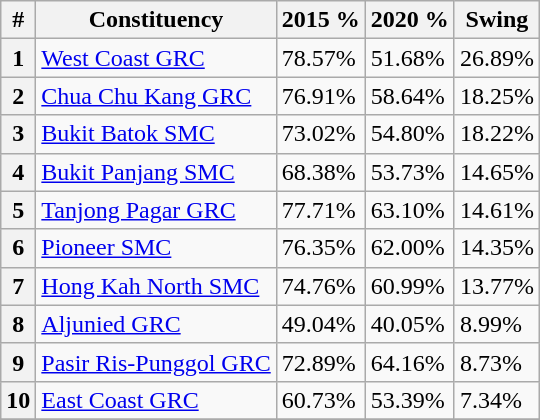<table class="wikitable sortable">
<tr>
<th>#</th>
<th>Constituency</th>
<th data-sort-type="number">2015 %</th>
<th data-sort-type="number">2020 %</th>
<th>Swing</th>
</tr>
<tr>
<th>1</th>
<td><a href='#'>West Coast GRC</a></td>
<td>78.57%</td>
<td>51.68%</td>
<td> 26.89%</td>
</tr>
<tr>
<th>2</th>
<td><a href='#'>Chua Chu Kang GRC</a></td>
<td>76.91%</td>
<td>58.64%</td>
<td> 18.25%</td>
</tr>
<tr>
<th>3</th>
<td><a href='#'>Bukit Batok SMC</a></td>
<td>73.02%</td>
<td>54.80%</td>
<td> 18.22%</td>
</tr>
<tr>
<th>4</th>
<td><a href='#'>Bukit Panjang SMC</a></td>
<td>68.38%</td>
<td>53.73%</td>
<td> 14.65%</td>
</tr>
<tr>
<th>5</th>
<td><a href='#'>Tanjong Pagar GRC</a></td>
<td>77.71%</td>
<td>63.10%</td>
<td> 14.61%</td>
</tr>
<tr>
<th>6</th>
<td><a href='#'>Pioneer SMC</a></td>
<td>76.35%</td>
<td>62.00%</td>
<td> 14.35%</td>
</tr>
<tr>
<th>7</th>
<td><a href='#'>Hong Kah North SMC</a></td>
<td>74.76%</td>
<td>60.99%</td>
<td> 13.77%</td>
</tr>
<tr>
<th>8</th>
<td><a href='#'>Aljunied GRC</a></td>
<td>49.04%</td>
<td>40.05%</td>
<td> 8.99%</td>
</tr>
<tr>
<th>9</th>
<td><a href='#'>Pasir Ris-Punggol GRC</a></td>
<td>72.89%</td>
<td>64.16%</td>
<td> 8.73%</td>
</tr>
<tr>
<th>10</th>
<td><a href='#'>East Coast GRC</a></td>
<td>60.73%</td>
<td>53.39%</td>
<td> 7.34%</td>
</tr>
<tr>
</tr>
</table>
